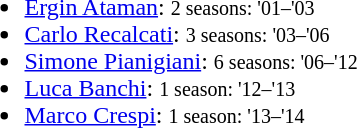<table>
<tr style="vertical-align: top;">
<td><br><ul><li> <a href='#'>Ergin Ataman</a>: <small>2 seasons: '01–'03</small></li><li> <a href='#'>Carlo Recalcati</a>: <small>3 seasons: '03–'06</small></li><li> <a href='#'>Simone Pianigiani</a>: <small>6 seasons: '06–'12</small></li><li> <a href='#'>Luca Banchi</a>: <small>1 season: '12–'13</small></li><li> <a href='#'>Marco Crespi</a>: <small>1 season: '13–'14</small></li></ul></td>
</tr>
</table>
